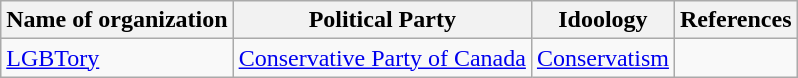<table class="wikitable">
<tr>
<th>Name of organization</th>
<th>Political Party</th>
<th>Idoology</th>
<th>References</th>
</tr>
<tr>
<td><a href='#'>LGBTory</a></td>
<td><a href='#'>Conservative Party of Canada</a></td>
<td><a href='#'>Conservatism</a></td>
<td></td>
</tr>
</table>
